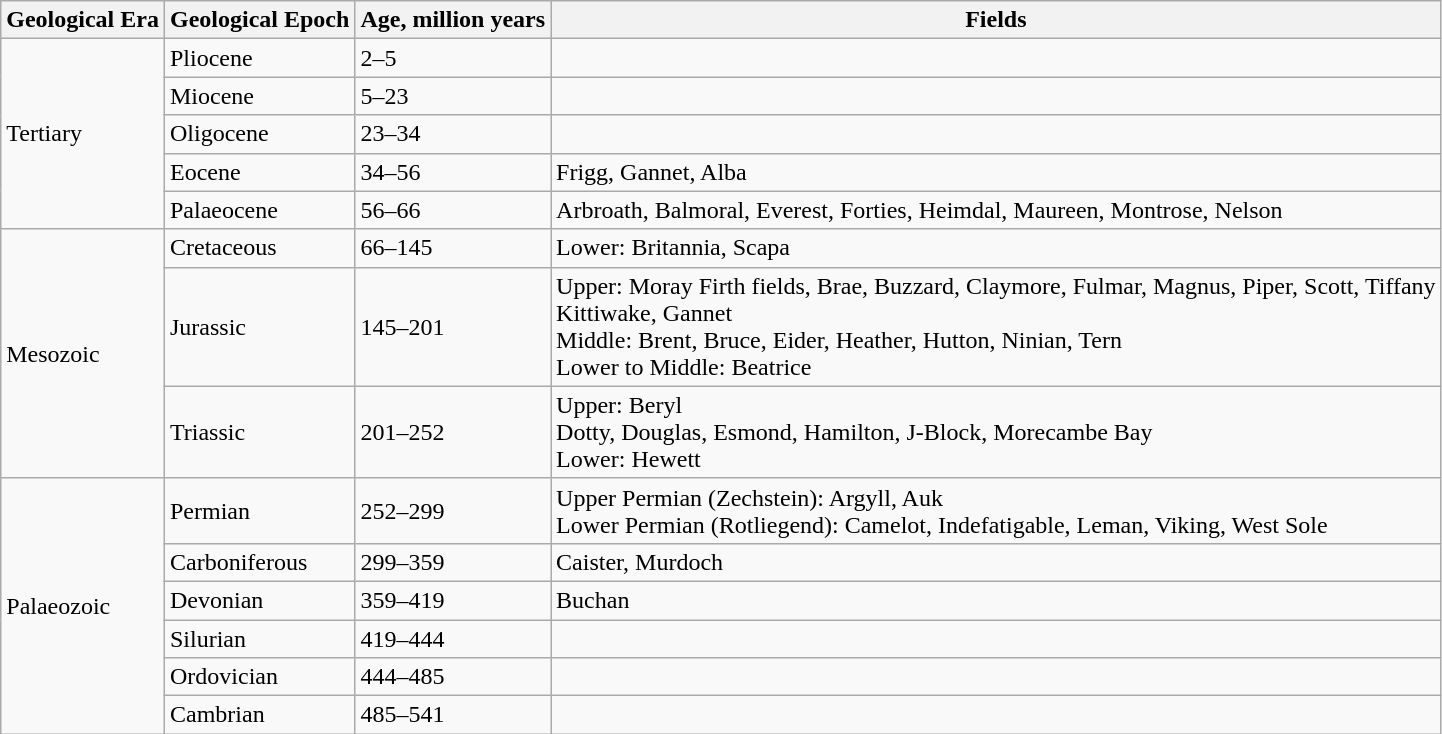<table class="wikitable">
<tr>
<th>Geological Era</th>
<th>Geological Epoch</th>
<th>Age, million years</th>
<th>Fields</th>
</tr>
<tr>
<td rowspan="5">Tertiary</td>
<td>Pliocene</td>
<td>2–5</td>
<td></td>
</tr>
<tr>
<td>Miocene</td>
<td>5–23</td>
<td></td>
</tr>
<tr>
<td>Oligocene</td>
<td>23–34</td>
<td></td>
</tr>
<tr>
<td>Eocene</td>
<td>34–56</td>
<td>Frigg, Gannet, Alba</td>
</tr>
<tr>
<td>Palaeocene</td>
<td>56–66</td>
<td>Arbroath, Balmoral, Everest, Forties, Heimdal, Maureen, Montrose,  Nelson</td>
</tr>
<tr>
<td rowspan="3">Mesozoic</td>
<td>Cretaceous</td>
<td>66–145</td>
<td>Lower: Britannia, Scapa</td>
</tr>
<tr>
<td>Jurassic</td>
<td>145–201</td>
<td>Upper: Moray Firth fields, Brae,  Buzzard, Claymore, Fulmar, Magnus, Piper, Scott, Tiffany<br>Kittiwake, Gannet<br>Middle: Brent, Bruce, Eider, Heather, Hutton, Ninian, Tern<br>Lower to Middle: Beatrice</td>
</tr>
<tr>
<td>Triassic</td>
<td>201–252</td>
<td>Upper: Beryl<br>Dotty, Douglas, Esmond, Hamilton, J-Block, Morecambe Bay<br>Lower: Hewett</td>
</tr>
<tr>
<td rowspan="6">Palaeozoic</td>
<td>Permian</td>
<td>252–299</td>
<td>Upper Permian (Zechstein): Argyll, Auk<br>Lower Permian (Rotliegend): Camelot, Indefatigable, Leman, Viking, West Sole</td>
</tr>
<tr>
<td>Carboniferous</td>
<td>299–359</td>
<td>Caister, Murdoch</td>
</tr>
<tr>
<td>Devonian</td>
<td>359–419</td>
<td>Buchan</td>
</tr>
<tr>
<td>Silurian</td>
<td>419–444</td>
<td></td>
</tr>
<tr>
<td>Ordovician</td>
<td>444–485</td>
<td></td>
</tr>
<tr>
<td>Cambrian</td>
<td>485–541</td>
<td></td>
</tr>
</table>
